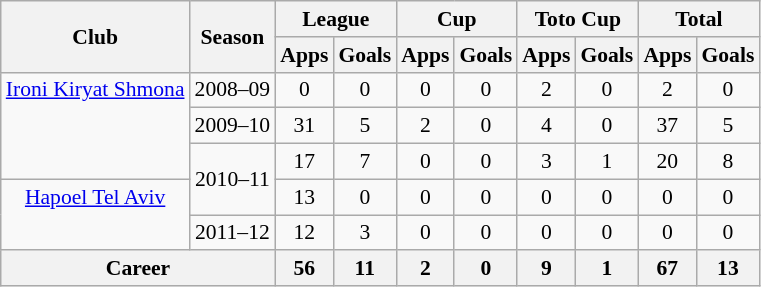<table class="wikitable" style="font-size:90%; text-align: center;">
<tr>
<th rowspan="2">Club</th>
<th rowspan="2">Season</th>
<th colspan="2">League</th>
<th colspan="2">Cup</th>
<th colspan="2">Toto Cup</th>
<th colspan="2">Total</th>
</tr>
<tr>
<th>Apps</th>
<th>Goals</th>
<th>Apps</th>
<th>Goals</th>
<th>Apps</th>
<th>Goals</th>
<th>Apps</th>
<th>Goals</th>
</tr>
<tr |-||-||-|>
<td rowspan="3" valign="top"><a href='#'>Ironi Kiryat Shmona</a></td>
<td>2008–09</td>
<td>0</td>
<td>0</td>
<td>0</td>
<td>0</td>
<td>2</td>
<td>0</td>
<td>2</td>
<td>0</td>
</tr>
<tr>
<td>2009–10</td>
<td>31</td>
<td>5</td>
<td>2</td>
<td>0</td>
<td>4</td>
<td>0</td>
<td>37</td>
<td>5</td>
</tr>
<tr>
<td rowspan="2">2010–11</td>
<td>17</td>
<td>7</td>
<td>0</td>
<td>0</td>
<td>3</td>
<td>1</td>
<td>20</td>
<td>8</td>
</tr>
<tr>
<td rowspan="2" valign="top"><a href='#'>Hapoel Tel Aviv</a></td>
<td>13</td>
<td>0</td>
<td>0</td>
<td>0</td>
<td>0</td>
<td>0</td>
<td>0</td>
<td>0</td>
</tr>
<tr>
<td>2011–12</td>
<td>12</td>
<td>3</td>
<td>0</td>
<td>0</td>
<td>0</td>
<td>0</td>
<td>0</td>
<td>0</td>
</tr>
<tr>
<th rowspan="1" colspan="2" valign="top">Career</th>
<th>56</th>
<th>11</th>
<th>2</th>
<th>0</th>
<th>9</th>
<th>1</th>
<th>67</th>
<th>13</th>
</tr>
</table>
